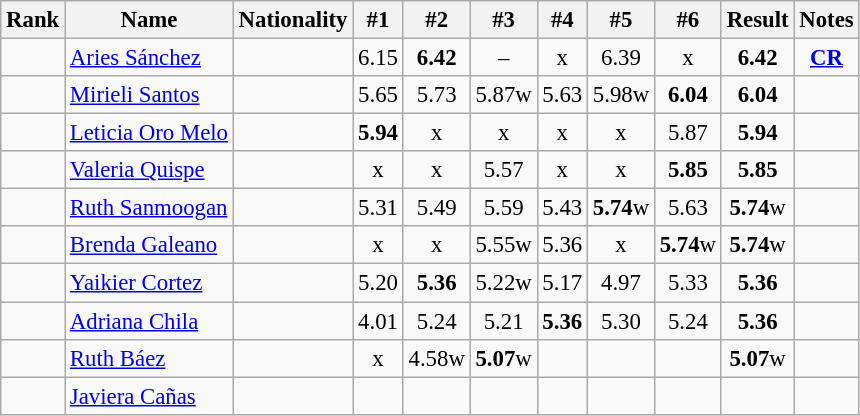<table class="wikitable sortable" style="text-align:center;font-size:95%">
<tr>
<th>Rank</th>
<th>Name</th>
<th>Nationality</th>
<th>#1</th>
<th>#2</th>
<th>#3</th>
<th>#4</th>
<th>#5</th>
<th>#6</th>
<th>Result</th>
<th>Notes</th>
</tr>
<tr>
<td></td>
<td align=left><a href='#'>Aries Sánchez</a></td>
<td align=left></td>
<td>6.15</td>
<td><strong>6.42</strong></td>
<td>–</td>
<td>x</td>
<td>6.39</td>
<td>x</td>
<td><strong>6.42</strong></td>
<td><strong><a href='#'>CR</a></strong></td>
</tr>
<tr>
<td></td>
<td align=left><a href='#'>Mirieli Santos</a></td>
<td align=left></td>
<td>5.65</td>
<td>5.73</td>
<td>5.87w</td>
<td>5.63</td>
<td>5.98w</td>
<td><strong>6.04</strong></td>
<td><strong>6.04</strong></td>
<td></td>
</tr>
<tr>
<td></td>
<td align=left><a href='#'>Leticia Oro Melo</a></td>
<td align=left></td>
<td><strong>5.94</strong></td>
<td>x</td>
<td>x</td>
<td>x</td>
<td>x</td>
<td>5.87</td>
<td><strong>5.94</strong></td>
<td></td>
</tr>
<tr>
<td></td>
<td align=left><a href='#'>Valeria Quispe</a></td>
<td align=left></td>
<td>x</td>
<td>x</td>
<td>5.57</td>
<td>x</td>
<td>x</td>
<td><strong>5.85</strong></td>
<td><strong>5.85</strong></td>
<td></td>
</tr>
<tr>
<td></td>
<td align=left><a href='#'>Ruth Sanmoogan</a></td>
<td align=left></td>
<td>5.31</td>
<td>5.49</td>
<td>5.59</td>
<td>5.43</td>
<td><strong>5.74</strong>w</td>
<td>5.63</td>
<td><strong>5.74</strong>w</td>
<td></td>
</tr>
<tr>
<td></td>
<td align=left><a href='#'>Brenda Galeano</a></td>
<td align=left></td>
<td>x</td>
<td>x</td>
<td>5.55w</td>
<td>5.36</td>
<td>x</td>
<td><strong>5.74</strong>w</td>
<td><strong>5.74</strong>w</td>
<td></td>
</tr>
<tr>
<td></td>
<td align=left><a href='#'>Yaikier Cortez</a></td>
<td align=left></td>
<td>5.20</td>
<td><strong>5.36</strong></td>
<td>5.22w</td>
<td>5.17</td>
<td>4.97</td>
<td>5.33</td>
<td><strong>5.36</strong></td>
<td></td>
</tr>
<tr>
<td></td>
<td align=left><a href='#'>Adriana Chila</a></td>
<td align=left></td>
<td>4.01</td>
<td>5.24</td>
<td>5.21</td>
<td><strong>5.36</strong></td>
<td>5.30</td>
<td>5.24</td>
<td><strong>5.36</strong></td>
<td></td>
</tr>
<tr>
<td></td>
<td align=left><a href='#'>Ruth Báez</a></td>
<td align=left></td>
<td>x</td>
<td>4.58w</td>
<td><strong>5.07</strong>w</td>
<td></td>
<td></td>
<td></td>
<td><strong>5.07</strong>w</td>
<td></td>
</tr>
<tr>
<td></td>
<td align=left><a href='#'>Javiera Cañas</a></td>
<td align=left></td>
<td></td>
<td></td>
<td></td>
<td></td>
<td></td>
<td></td>
<td><strong></strong></td>
<td></td>
</tr>
</table>
